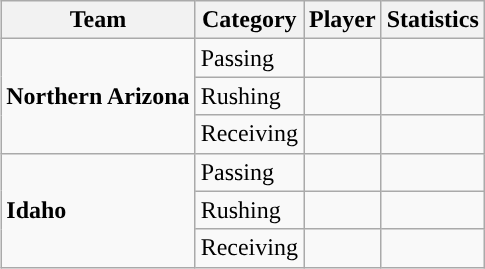<table class="wikitable" style="float: right;">
<tr>
<th>Team</th>
<th>Category</th>
<th>Player</th>
<th>Statistics</th>
</tr>
<tr>
<td rowspan=3><strong>Northern Arizona</strong></td>
<td>Passing</td>
<td></td>
<td></td>
</tr>
<tr>
<td>Rushing</td>
<td></td>
<td></td>
</tr>
<tr>
<td>Receiving</td>
<td></td>
<td></td>
</tr>
<tr>
<td rowspan=3><strong>Idaho</strong></td>
<td>Passing</td>
<td></td>
<td></td>
</tr>
<tr>
<td>Rushing</td>
<td></td>
<td></td>
</tr>
<tr>
<td>Receiving</td>
<td></td>
<td></td>
</tr>
</table>
